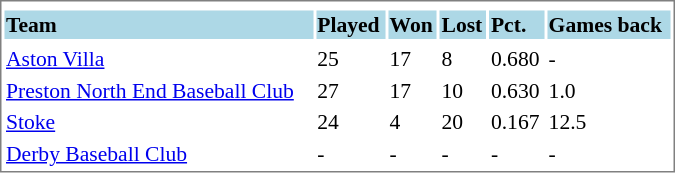<table cellpadding="1" width="450px" style="font-size: 90%; border: 1px solid gray;">
<tr align="center" style="font-size: larger;">
<td colspan=3></td>
</tr>
<tr style="background:lightblue;">
<td><strong>Team</strong></td>
<td><strong>Played</strong></td>
<td><strong>Won</strong></td>
<td><strong>Lost</strong></td>
<td><strong>Pct.</strong></td>
<td><strong>Games back</strong></td>
</tr>
<tr align="center" style="vertical-align: middle;" style="background:lightblue;">
</tr>
<tr>
<td><a href='#'>Aston Villa</a></td>
<td>25</td>
<td>17</td>
<td>8</td>
<td>0.680</td>
<td>-</td>
</tr>
<tr>
<td><a href='#'>Preston North End Baseball Club</a></td>
<td>27</td>
<td>17</td>
<td>10</td>
<td>0.630</td>
<td>1.0</td>
</tr>
<tr>
<td><a href='#'>Stoke</a></td>
<td>24</td>
<td>4</td>
<td>20</td>
<td>0.167</td>
<td>12.5</td>
</tr>
<tr>
<td><a href='#'>Derby Baseball Club</a></td>
<td>-</td>
<td>-</td>
<td>-</td>
<td>-</td>
<td>-</td>
</tr>
</table>
